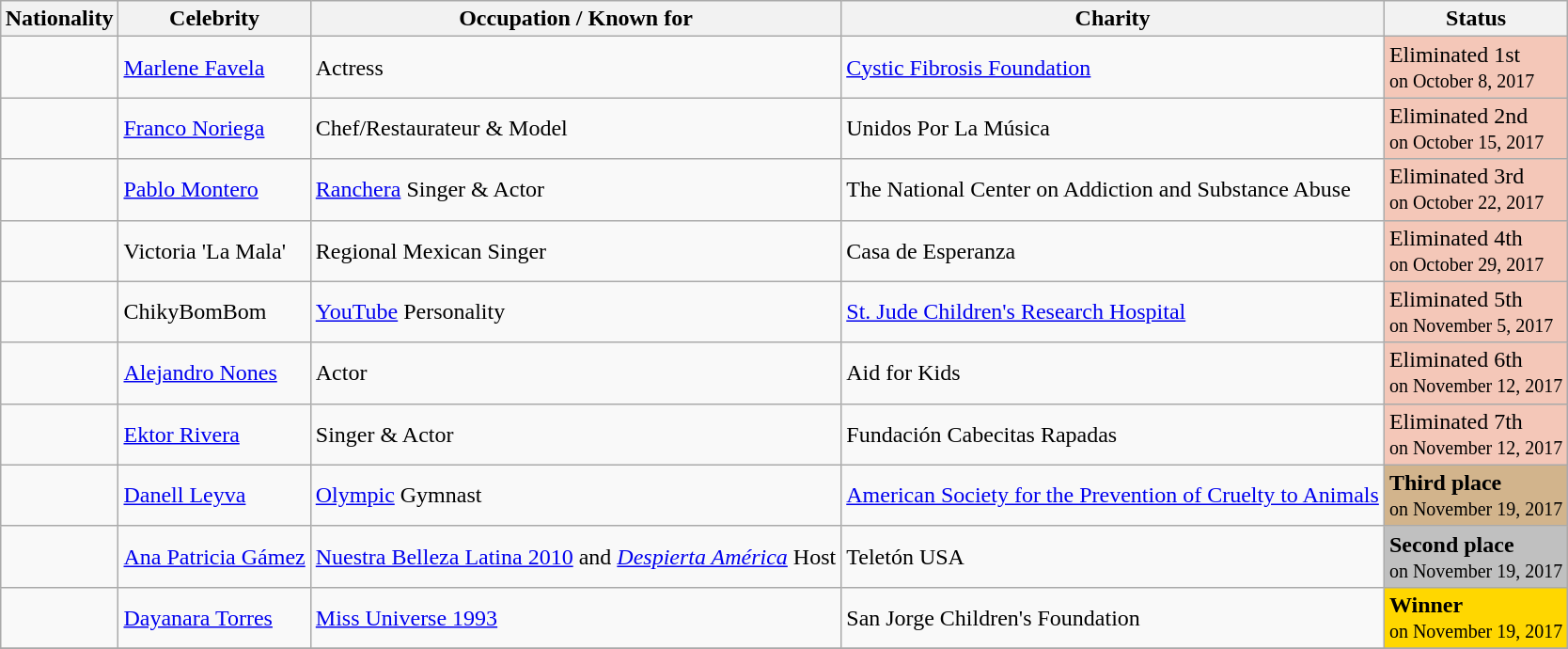<table class="wikitable sortable" style="margin:auto;" font-size:95%;">
<tr>
<th>Nationality</th>
<th>Celebrity</th>
<th>Occupation / Known for</th>
<th>Charity</th>
<th>Status</th>
</tr>
<tr>
<td></td>
<td><a href='#'>Marlene Favela</a></td>
<td>Actress</td>
<td><a href='#'>Cystic Fibrosis Foundation</a></td>
<td style="background:#f4c7b8;"><div>Eliminated 1st<br><small>on October 8, 2017</small></div></td>
</tr>
<tr>
<td></td>
<td><a href='#'>Franco Noriega</a></td>
<td>Chef/Restaurateur & Model</td>
<td>Unidos Por La Música</td>
<td style="background:#f4c7b8;"><div>Eliminated 2nd<br><small>on October 15, 2017</small></div></td>
</tr>
<tr>
<td></td>
<td><a href='#'>Pablo Montero</a></td>
<td><a href='#'>Ranchera</a> Singer & Actor</td>
<td>The National Center on Addiction and Substance Abuse</td>
<td style="background:#f4c7b8;"><div>Eliminated 3rd<br><small>on October 22, 2017</small></div></td>
</tr>
<tr>
<td></td>
<td>Victoria 'La Mala'</td>
<td>Regional Mexican Singer</td>
<td>Casa de Esperanza</td>
<td style="background:#f4c7b8;"><div>Eliminated 4th<br><small>on October 29, 2017</small></div></td>
</tr>
<tr>
<td></td>
<td>ChikyBomBom</td>
<td><a href='#'>YouTube</a> Personality</td>
<td><a href='#'>St. Jude Children's Research Hospital</a></td>
<td style="background:#f4c7b8;"><div>Eliminated 5th<br><small>on November 5, 2017</small></div></td>
</tr>
<tr>
<td></td>
<td><a href='#'>Alejandro Nones</a></td>
<td>Actor</td>
<td>Aid for Kids</td>
<td style="background:#f4c7b8;"><div>Eliminated 6th<br><small>on November 12, 2017</small></div></td>
</tr>
<tr>
<td></td>
<td><a href='#'>Ektor Rivera</a></td>
<td>Singer & Actor</td>
<td>Fundación Cabecitas Rapadas</td>
<td style="background:#f4c7b8;"><div>Eliminated 7th<br><small>on November 12, 2017</small></div></td>
</tr>
<tr>
<td></td>
<td><a href='#'>Danell Leyva</a></td>
<td><a href='#'>Olympic</a> Gymnast</td>
<td><a href='#'>American Society for the Prevention of Cruelty to Animals</a></td>
<td style="background:tan;"><div><strong>Third place</strong><br><small>on November 19, 2017</small></div></td>
</tr>
<tr>
<td></td>
<td><a href='#'>Ana Patricia Gámez</a></td>
<td><a href='#'>Nuestra Belleza Latina 2010</a> and <em><a href='#'>Despierta América</a></em> Host</td>
<td>Teletón USA</td>
<td style="background:silver;"><div><strong>Second place</strong><br><small>on November 19, 2017</small></div></td>
</tr>
<tr>
<td></td>
<td><a href='#'>Dayanara Torres</a></td>
<td><a href='#'>Miss Universe 1993</a></td>
<td>San Jorge Children's Foundation</td>
<td style="background:gold;"><div><strong>Winner</strong><br><small>on November 19, 2017</small></div></td>
</tr>
<tr>
</tr>
</table>
